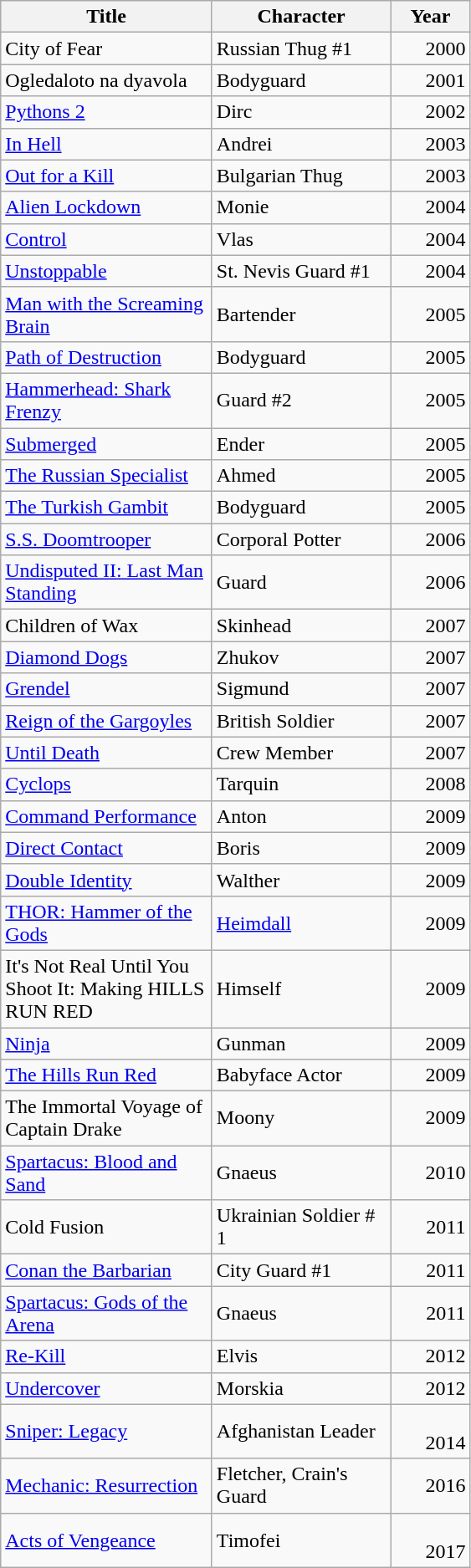<table class="wikitable sortable">
<tr>
<th>Title</th>
<th>Character</th>
<th>Year</th>
</tr>
<tr>
<td width="161" height="13">City of Fear</td>
<td width="135">Russian Thug #1</td>
<td align="right" width="56" align="center">2000</td>
</tr>
<tr>
<td height="13">Ogledaloto na dyavola</td>
<td>Bodyguard</td>
<td align="right" align="center">2001</td>
</tr>
<tr>
<td height="13"><a href='#'>Pythons 2</a></td>
<td>Dirc</td>
<td align="right" align="center">2002</td>
</tr>
<tr>
<td height="13"><a href='#'>In Hell</a></td>
<td>Andrei</td>
<td align="right" align="center">2003</td>
</tr>
<tr>
<td height="13"><a href='#'>Out for a Kill</a></td>
<td>Bulgarian Thug</td>
<td align="right" align="center">2003</td>
</tr>
<tr>
<td height="13"><a href='#'>Alien Lockdown</a></td>
<td>Monie</td>
<td align="right" align="center">2004</td>
</tr>
<tr>
<td height="13"><a href='#'>Control</a></td>
<td>Vlas</td>
<td align="right" align="center">2004</td>
</tr>
<tr>
<td height="13"><a href='#'>Unstoppable</a></td>
<td>St. Nevis Guard #1</td>
<td align="right" align="center">2004</td>
</tr>
<tr>
<td height="13"><a href='#'>Man with the Screaming Brain</a></td>
<td>Bartender</td>
<td align="right" align="center">2005</td>
</tr>
<tr>
<td height="13"><a href='#'>Path of Destruction</a></td>
<td>Bodyguard</td>
<td align="right" align="center">2005</td>
</tr>
<tr>
<td height="13"><a href='#'>Hammerhead: Shark Frenzy</a></td>
<td>Guard #2</td>
<td align="right" align="center">2005</td>
</tr>
<tr>
<td height="13"><a href='#'>Submerged</a></td>
<td>Ender</td>
<td align="right" align="center">2005</td>
</tr>
<tr>
<td height="13"><a href='#'>The Russian Specialist</a></td>
<td>Ahmed</td>
<td align="right" align="center">2005</td>
</tr>
<tr>
<td height="13"><a href='#'>The Turkish Gambit</a></td>
<td>Bodyguard</td>
<td align="right" align="center">2005</td>
</tr>
<tr>
<td height="13"><a href='#'>S.S. Doomtrooper</a></td>
<td>Corporal Potter</td>
<td align="right" align="center">2006</td>
</tr>
<tr>
<td height="13"><a href='#'>Undisputed II: Last Man Standing</a></td>
<td>Guard</td>
<td align="right" align="center">2006</td>
</tr>
<tr>
<td height="13">Children of Wax</td>
<td>Skinhead</td>
<td align="right" align="center">2007</td>
</tr>
<tr>
<td height="13"><a href='#'>Diamond Dogs</a></td>
<td>Zhukov</td>
<td align="right" align="center">2007</td>
</tr>
<tr>
<td height="13"><a href='#'>Grendel</a></td>
<td>Sigmund</td>
<td align="right" align="center">2007</td>
</tr>
<tr>
<td height="13"><a href='#'>Reign of the Gargoyles</a></td>
<td>British Soldier</td>
<td align="right" align="center">2007</td>
</tr>
<tr>
<td height="13"><a href='#'>Until Death</a></td>
<td>Crew Member</td>
<td align="right" align="center">2007</td>
</tr>
<tr>
<td height="13"><a href='#'>Cyclops</a></td>
<td>Tarquin</td>
<td align="right" align="center">2008</td>
</tr>
<tr>
<td height="13"><a href='#'>Command Performance</a></td>
<td>Anton</td>
<td align="right" align="center">2009</td>
</tr>
<tr>
<td height="13"><a href='#'>Direct Contact</a></td>
<td>Boris</td>
<td align="right" align="center">2009</td>
</tr>
<tr>
<td height="13"><a href='#'>Double Identity</a></td>
<td>Walther</td>
<td align="right" align="center">2009</td>
</tr>
<tr>
<td height="13"><a href='#'>THOR: Hammer of the Gods</a></td>
<td><a href='#'>Heimdall</a></td>
<td align="right" align="center">2009</td>
</tr>
<tr>
<td height="26">It's Not Real Until You Shoot It: Making HILLS RUN RED</td>
<td>Himself</td>
<td align="right" align="center">2009</td>
</tr>
<tr>
<td height="13"><a href='#'>Ninja</a></td>
<td>Gunman</td>
<td align="right" align="center">2009</td>
</tr>
<tr>
<td height="13"><a href='#'>The Hills Run Red</a></td>
<td>Babyface Actor</td>
<td align="right" align="center">2009</td>
</tr>
<tr>
<td height="26">The Immortal Voyage of Captain Drake</td>
<td>Moony</td>
<td align="right" align="center">2009</td>
</tr>
<tr>
<td height="13"><a href='#'>Spartacus: Blood and Sand</a></td>
<td>Gnaeus</td>
<td align="right" align="center">2010</td>
</tr>
<tr>
<td height="13">Cold Fusion</td>
<td>Ukrainian Soldier # 1</td>
<td align="right" align="center">2011</td>
</tr>
<tr>
<td height="13"><a href='#'>Conan the Barbarian</a></td>
<td>City Guard #1</td>
<td align="right" align="center">2011</td>
</tr>
<tr>
<td height="13"><a href='#'>Spartacus: Gods of the Arena</a></td>
<td>Gnaeus</td>
<td align="right" align="center">2011</td>
</tr>
<tr>
<td height="13"><a href='#'>Re-Kill</a></td>
<td>Elvis</td>
<td align="right" align="center">2012</td>
</tr>
<tr>
<td height="13"><a href='#'>Undercover</a></td>
<td>Morskia</td>
<td align="right" align="center">2012</td>
</tr>
<tr>
<td height="13"><a href='#'>Sniper: Legacy</a></td>
<td>Afghanistan Leader</td>
<td align="right" align="center"><br>2014</td>
</tr>
<tr>
<td height ="13"><a href='#'>Mechanic: Resurrection</a></td>
<td>Fletcher, Crain's Guard</td>
<td align="right" align="center">2016</td>
</tr>
<tr>
<td height ="13"><a href='#'>Acts of Vengeance</a></td>
<td>Timofei</td>
<td align="right" align="center"><br>2017</td>
</tr>
</table>
